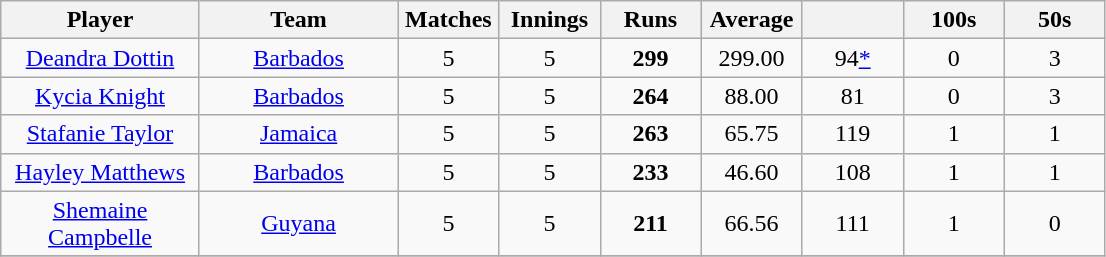<table class="wikitable" style="text-align:center;">
<tr>
<th width=125>Player</th>
<th width=125>Team</th>
<th width=60>Matches</th>
<th width=60>Innings</th>
<th width=60>Runs</th>
<th width=60>Average</th>
<th width=60></th>
<th width=60>100s</th>
<th width=60>50s</th>
</tr>
<tr>
<td><a href='#'>Deandra Dottin</a></td>
<td><a href='#'>Barbados</a></td>
<td>5</td>
<td>5</td>
<td><strong>299</strong></td>
<td>299.00</td>
<td>94<a href='#'>*</a></td>
<td>0</td>
<td>3</td>
</tr>
<tr>
<td><a href='#'>Kycia Knight</a></td>
<td><a href='#'>Barbados</a></td>
<td>5</td>
<td>5</td>
<td><strong>264</strong></td>
<td>88.00</td>
<td>81</td>
<td>0</td>
<td>3</td>
</tr>
<tr>
<td><a href='#'>Stafanie Taylor</a></td>
<td><a href='#'>Jamaica</a></td>
<td>5</td>
<td>5</td>
<td><strong>263</strong></td>
<td>65.75</td>
<td>119</td>
<td>1</td>
<td>1</td>
</tr>
<tr>
<td><a href='#'>Hayley Matthews</a></td>
<td><a href='#'>Barbados</a></td>
<td>5</td>
<td>5</td>
<td><strong>233</strong></td>
<td>46.60</td>
<td>108</td>
<td>1</td>
<td>1</td>
</tr>
<tr>
<td><a href='#'>Shemaine Campbelle</a></td>
<td><a href='#'>Guyana</a></td>
<td>5</td>
<td>5</td>
<td><strong>211</strong></td>
<td>66.56</td>
<td>111</td>
<td>1</td>
<td>0</td>
</tr>
<tr>
</tr>
</table>
